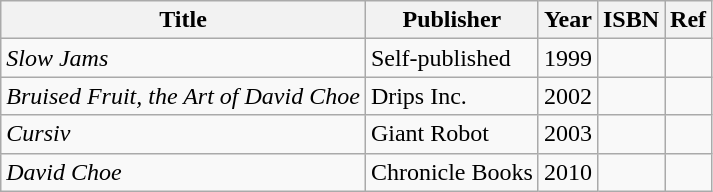<table class="wikitable">
<tr>
<th>Title</th>
<th>Publisher</th>
<th>Year</th>
<th>ISBN</th>
<th>Ref</th>
</tr>
<tr>
<td><em>Slow Jams</em></td>
<td>Self-published</td>
<td>1999</td>
<td></td>
<td></td>
</tr>
<tr>
<td><em>Bruised Fruit, the Art of David Choe</em></td>
<td>Drips Inc.</td>
<td>2002</td>
<td></td>
<td></td>
</tr>
<tr>
<td><em>Cursiv</em></td>
<td>Giant Robot</td>
<td>2003</td>
<td></td>
<td></td>
</tr>
<tr>
<td><em>David Choe</em></td>
<td>Chronicle Books</td>
<td>2010</td>
<td></td>
<td></td>
</tr>
</table>
